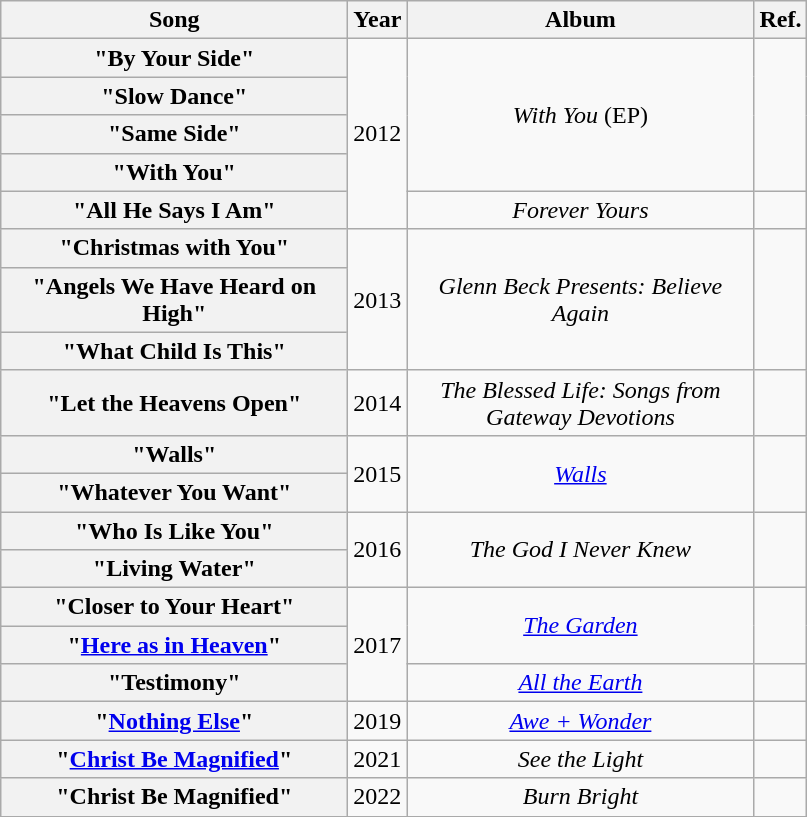<table class="wikitable plainrowheaders" style="text-align:center;">
<tr>
<th rowspan="1" style="width:14em;">Song</th>
<th rowspan="1">Year</th>
<th rowspan="1" style="width:14em;">Album</th>
<th rowspan="1">Ref.</th>
</tr>
<tr>
<th scope="row">"By Your Side"<br></th>
<td rowspan="5">2012</td>
<td rowspan="4"><em>With You</em> (EP)</td>
<td rowspan="4"></td>
</tr>
<tr>
<th scope="row">"Slow Dance"<br></th>
</tr>
<tr>
<th scope="row">"Same Side"<br></th>
</tr>
<tr>
<th scope="row">"With You"<br></th>
</tr>
<tr>
<th scope="row">"All He Says I Am"<br></th>
<td><em>Forever Yours</em></td>
<td></td>
</tr>
<tr>
<th scope="row">"Christmas with You"<br></th>
<td rowspan="3">2013</td>
<td rowspan="3"><em>Glenn Beck Presents: Believe Again</em></td>
<td rowspan="3"></td>
</tr>
<tr>
<th scope="row">"Angels We Have Heard on High"<br></th>
</tr>
<tr>
<th scope="row">"What Child Is This"<br></th>
</tr>
<tr>
<th scope="row">"Let the Heavens Open"<br></th>
<td>2014</td>
<td><em>The Blessed Life: Songs from Gateway Devotions</em><br></td>
<td></td>
</tr>
<tr>
<th scope="row">"Walls"<br></th>
<td rowspan="2">2015</td>
<td rowspan="2"><em><a href='#'>Walls</a></em></td>
<td rowspan="2"></td>
</tr>
<tr>
<th scope="row">"Whatever You Want"<br></th>
</tr>
<tr>
<th scope="row">"Who Is Like You"<br></th>
<td rowspan="2">2016</td>
<td rowspan="2"><em>The God I Never Knew</em><br></td>
<td rowspan="2"></td>
</tr>
<tr>
<th scope="row">"Living Water"<br></th>
</tr>
<tr>
<th scope="row">"Closer to Your Heart"<br></th>
<td rowspan="3">2017</td>
<td rowspan="2"><em><a href='#'>The Garden</a></em></td>
<td rowspan="2"></td>
</tr>
<tr>
<th scope="row">"<a href='#'>Here as in Heaven</a>"<br></th>
</tr>
<tr>
<th scope="row">"Testimony"<br></th>
<td><em><a href='#'>All the Earth</a></em></td>
<td></td>
</tr>
<tr>
<th scope="row">"<a href='#'>Nothing Else</a>"<br></th>
<td>2019</td>
<td><em><a href='#'>Awe + Wonder</a></em></td>
<td></td>
</tr>
<tr>
<th scope="row">"<a href='#'>Christ Be Magnified</a>"<br></th>
<td>2021</td>
<td><em>See the Light</em></td>
<td></td>
</tr>
<tr>
<th scope="row">"Christ Be Magnified"<br></th>
<td>2022</td>
<td><em>Burn Bright</em></td>
<td></td>
</tr>
<tr>
</tr>
</table>
